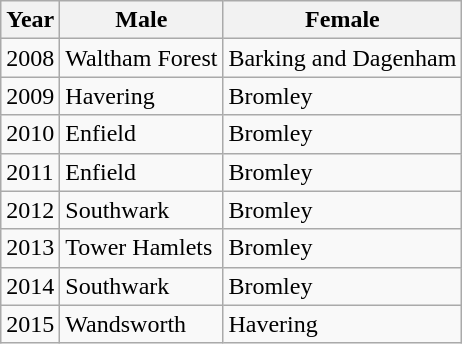<table class="wikitable">
<tr>
<th>Year</th>
<th>Male</th>
<th>Female</th>
</tr>
<tr>
<td>2008</td>
<td>Waltham Forest</td>
<td>Barking and Dagenham</td>
</tr>
<tr>
<td>2009</td>
<td>Havering</td>
<td>Bromley</td>
</tr>
<tr>
<td>2010</td>
<td>Enfield</td>
<td>Bromley</td>
</tr>
<tr>
<td>2011</td>
<td>Enfield</td>
<td>Bromley</td>
</tr>
<tr>
<td>2012</td>
<td>Southwark</td>
<td>Bromley</td>
</tr>
<tr>
<td>2013</td>
<td>Tower Hamlets</td>
<td>Bromley</td>
</tr>
<tr>
<td>2014</td>
<td>Southwark</td>
<td>Bromley</td>
</tr>
<tr>
<td>2015</td>
<td>Wandsworth</td>
<td>Havering</td>
</tr>
</table>
